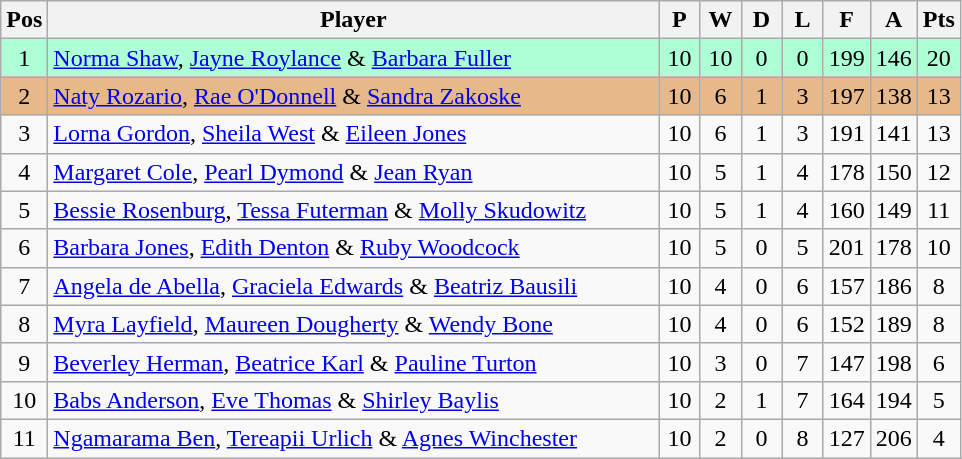<table class="wikitable" style="font-size: 100%">
<tr>
<th width=20>Pos</th>
<th width=400>Player</th>
<th width=20>P</th>
<th width=20>W</th>
<th width=20>D</th>
<th width=20>L</th>
<th width=20>F</th>
<th width=20>A</th>
<th width=20>Pts</th>
</tr>
<tr align=center style="background: #ADFFD6;">
<td>1</td>
<td align="left"> <a href='#'>Norma Shaw</a>, <a href='#'>Jayne Roylance</a> & <a href='#'>Barbara Fuller</a></td>
<td>10</td>
<td>10</td>
<td>0</td>
<td>0</td>
<td>199</td>
<td>146</td>
<td>20</td>
</tr>
<tr align=center style="background: #E6B88A;">
<td>2</td>
<td align="left"> <a href='#'>Naty Rozario</a>, <a href='#'>Rae O'Donnell</a> & <a href='#'>Sandra Zakoske</a></td>
<td>10</td>
<td>6</td>
<td>1</td>
<td>3</td>
<td>197</td>
<td>138</td>
<td>13</td>
</tr>
<tr align=center>
<td>3</td>
<td align="left"> <a href='#'>Lorna Gordon</a>, <a href='#'>Sheila West</a> & <a href='#'>Eileen Jones</a></td>
<td>10</td>
<td>6</td>
<td>1</td>
<td>3</td>
<td>191</td>
<td>141</td>
<td>13</td>
</tr>
<tr align=center>
<td>4</td>
<td align="left"> <a href='#'>Margaret Cole</a>, <a href='#'>Pearl Dymond</a> & <a href='#'>Jean Ryan</a></td>
<td>10</td>
<td>5</td>
<td>1</td>
<td>4</td>
<td>178</td>
<td>150</td>
<td>12</td>
</tr>
<tr align=center>
<td>5</td>
<td align="left"> <a href='#'>Bessie Rosenburg</a>, <a href='#'>Tessa Futerman</a> & <a href='#'>Molly Skudowitz</a></td>
<td>10</td>
<td>5</td>
<td>1</td>
<td>4</td>
<td>160</td>
<td>149</td>
<td>11</td>
</tr>
<tr align=center>
<td>6</td>
<td align="left"> <a href='#'>Barbara Jones</a>, <a href='#'>Edith Denton</a> & <a href='#'>Ruby Woodcock</a></td>
<td>10</td>
<td>5</td>
<td>0</td>
<td>5</td>
<td>201</td>
<td>178</td>
<td>10</td>
</tr>
<tr align=center>
<td>7</td>
<td align="left"> <a href='#'>Angela de Abella</a>, <a href='#'>Graciela Edwards</a> & <a href='#'>Beatriz Bausili</a></td>
<td>10</td>
<td>4</td>
<td>0</td>
<td>6</td>
<td>157</td>
<td>186</td>
<td>8</td>
</tr>
<tr align=center>
<td>8</td>
<td align="left"> <a href='#'>Myra Layfield</a>, <a href='#'>Maureen Dougherty</a> & <a href='#'>Wendy Bone</a></td>
<td>10</td>
<td>4</td>
<td>0</td>
<td>6</td>
<td>152</td>
<td>189</td>
<td>8</td>
</tr>
<tr align=center>
<td>9</td>
<td align="left"> <a href='#'>Beverley Herman</a>, <a href='#'>Beatrice Karl</a> & <a href='#'>Pauline Turton</a></td>
<td>10</td>
<td>3</td>
<td>0</td>
<td>7</td>
<td>147</td>
<td>198</td>
<td>6</td>
</tr>
<tr align=center>
<td>10</td>
<td align="left"> <a href='#'>Babs Anderson</a>, <a href='#'>Eve Thomas</a> & <a href='#'>Shirley Baylis</a></td>
<td>10</td>
<td>2</td>
<td>1</td>
<td>7</td>
<td>164</td>
<td>194</td>
<td>5</td>
</tr>
<tr align=center>
<td>11</td>
<td align="left"> <a href='#'>Ngamarama Ben</a>, <a href='#'>Tereapii Urlich</a> & <a href='#'>Agnes Winchester</a></td>
<td>10</td>
<td>2</td>
<td>0</td>
<td>8</td>
<td>127</td>
<td>206</td>
<td>4</td>
</tr>
</table>
